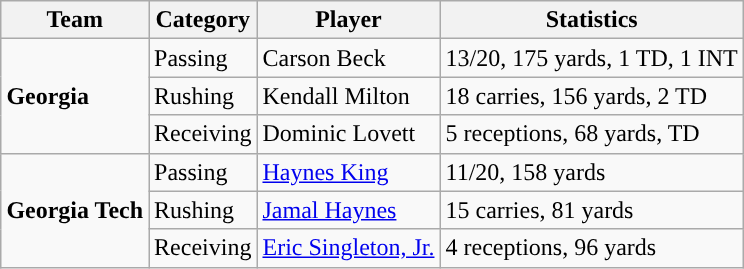<table class="wikitable" style="float: right;">
<tr>
<th>Team</th>
<th>Category</th>
<th>Player</th>
<th>Statistics</th>
</tr>
<tr>
<td rowspan=3><strong>Georgia</strong></td>
<td>Passing</td>
<td>Carson Beck</td>
<td>13/20, 175 yards, 1 TD, 1 INT</td>
</tr>
<tr>
<td>Rushing</td>
<td>Kendall Milton</td>
<td>18 carries, 156 yards, 2 TD</td>
</tr>
<tr>
<td>Receiving</td>
<td>Dominic Lovett</td>
<td>5 receptions, 68 yards, TD</td>
</tr>
<tr>
<td rowspan=3><strong>Georgia Tech</strong></td>
<td>Passing</td>
<td><a href='#'>Haynes King</a></td>
<td>11/20, 158 yards</td>
</tr>
<tr>
<td>Rushing</td>
<td><a href='#'>Jamal Haynes</a></td>
<td>15 carries, 81 yards</td>
</tr>
<tr>
<td>Receiving</td>
<td><a href='#'>Eric Singleton, Jr.</a></td>
<td>4 receptions, 96 yards</td>
</tr>
</table>
